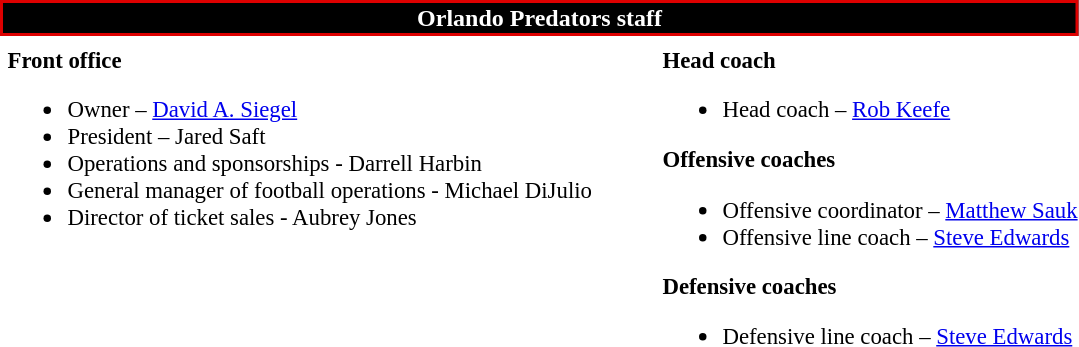<table class="toccolours" style="text-align: left;">
<tr>
<th colspan="7" style="background:black; color:white; text-align: center; border:2px solid #d00;"><strong>Orlando Predators staff</strong></th>
</tr>
<tr>
<td colspan=7 align="right"></td>
</tr>
<tr>
<td valign="top"></td>
<td style="font-size: 95%;" valign="top"><strong>Front office</strong><br><ul><li>Owner – <a href='#'>David A. Siegel</a></li><li>President – Jared Saft</li><li>Operations and sponsorships - Darrell Harbin</li><li>General manager of football operations - Michael DiJulio</li><li>Director of ticket sales - Aubrey Jones</li></ul></td>
<td width="35"> </td>
<td valign="top"></td>
<td style="font-size: 95%;" valign="top"><strong>Head coach</strong><br><ul><li>Head coach – <a href='#'>Rob Keefe</a></li></ul><strong>Offensive coaches</strong><ul><li>Offensive coordinator – <a href='#'>Matthew Sauk</a></li><li>Offensive line coach – <a href='#'>Steve Edwards</a></li></ul><strong>Defensive coaches</strong><ul><li>Defensive line coach – <a href='#'>Steve Edwards</a></li></ul></td>
</tr>
</table>
